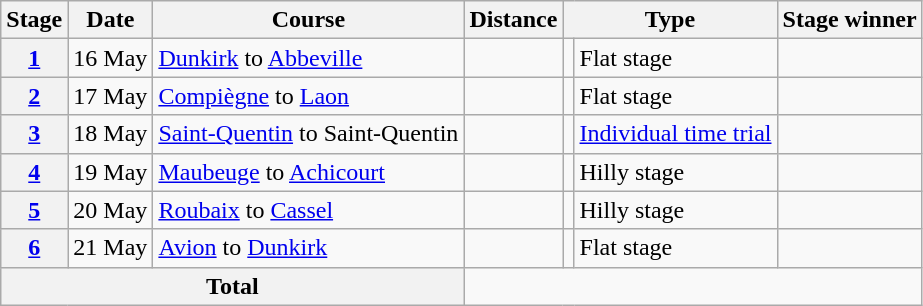<table class="wikitable">
<tr>
<th scope="col">Stage</th>
<th scope="col">Date</th>
<th scope="col">Course</th>
<th scope="col">Distance</th>
<th scope="col" colspan="2">Type</th>
<th scope="col">Stage winner</th>
</tr>
<tr>
<th scope="row"><a href='#'>1</a></th>
<td style="text-align:center;">16 May</td>
<td><a href='#'>Dunkirk</a> to <a href='#'>Abbeville</a></td>
<td style="text-align:center;"></td>
<td></td>
<td>Flat stage</td>
<td></td>
</tr>
<tr>
<th scope="row"><a href='#'>2</a></th>
<td style="text-align:center;">17 May</td>
<td><a href='#'>Compiègne</a> to <a href='#'>Laon</a></td>
<td style="text-align:center;"></td>
<td></td>
<td>Flat stage</td>
<td></td>
</tr>
<tr>
<th scope="row"><a href='#'>3</a></th>
<td style="text-align:center;">18 May</td>
<td><a href='#'>Saint-Quentin</a> to Saint-Quentin</td>
<td style="text-align:center;"></td>
<td></td>
<td><a href='#'>Individual time trial</a></td>
<td></td>
</tr>
<tr>
<th scope="row"><a href='#'>4</a></th>
<td style="text-align:center;">19 May</td>
<td><a href='#'>Maubeuge</a> to <a href='#'>Achicourt</a></td>
<td style="text-align:center;"></td>
<td></td>
<td>Hilly stage</td>
<td></td>
</tr>
<tr>
<th scope="row"><a href='#'>5</a></th>
<td style="text-align:center;">20 May</td>
<td><a href='#'>Roubaix</a> to <a href='#'>Cassel</a></td>
<td style="text-align:center;"></td>
<td></td>
<td>Hilly stage</td>
<td></td>
</tr>
<tr>
<th scope="row"><a href='#'>6</a></th>
<td style="text-align:center;">21 May</td>
<td><a href='#'>Avion</a> to <a href='#'>Dunkirk</a></td>
<td style="text-align:center;"></td>
<td></td>
<td>Flat stage</td>
<td></td>
</tr>
<tr>
<th colspan="3">Total</th>
<td colspan="4" style="text-align:center;"></td>
</tr>
</table>
